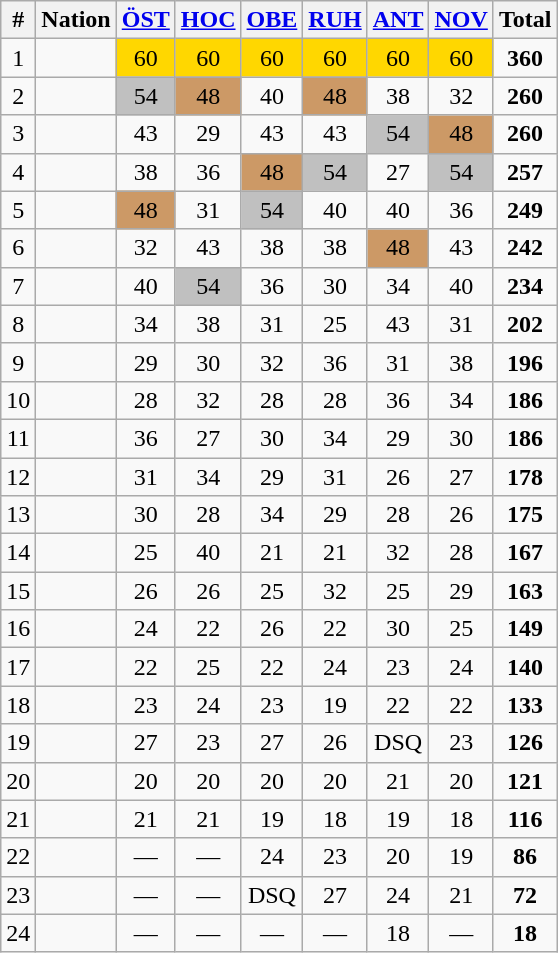<table class="wikitable sortable" style="text-align:center;">
<tr>
<th>#</th>
<th>Nation</th>
<th><a href='#'>ÖST</a></th>
<th><a href='#'>HOC</a></th>
<th><a href='#'>OBE</a></th>
<th><a href='#'>RUH</a></th>
<th><a href='#'>ANT</a></th>
<th><a href='#'>NOV</a></th>
<th><strong>Total</strong> </th>
</tr>
<tr>
<td>1</td>
<td align="left"></td>
<td bgcolor="gold">60</td>
<td bgcolor="gold">60</td>
<td bgcolor="gold">60</td>
<td bgcolor="gold">60</td>
<td bgcolor="gold">60</td>
<td bgcolor="gold">60</td>
<td><strong>360</strong></td>
</tr>
<tr>
<td>2</td>
<td align="left"></td>
<td bgcolor="silver">54</td>
<td bgcolor="CC9966">48</td>
<td>40</td>
<td bgcolor="CC9966">48</td>
<td>38</td>
<td>32</td>
<td><strong>260</strong></td>
</tr>
<tr>
<td>3</td>
<td align="left"></td>
<td>43</td>
<td>29</td>
<td>43</td>
<td>43</td>
<td bgcolor="silver">54</td>
<td bgcolor="CC9966">48</td>
<td><strong>260</strong></td>
</tr>
<tr>
<td>4</td>
<td align="left"></td>
<td>38</td>
<td>36</td>
<td bgcolor="CC9966">48</td>
<td bgcolor="silver">54</td>
<td>27</td>
<td bgcolor="silver">54</td>
<td><strong>257</strong></td>
</tr>
<tr>
<td>5</td>
<td align="left"></td>
<td bgcolor="CC9966">48</td>
<td>31</td>
<td bgcolor="silver">54</td>
<td>40</td>
<td>40</td>
<td>36</td>
<td><strong>249</strong></td>
</tr>
<tr>
<td>6</td>
<td align="left"></td>
<td>32</td>
<td>43</td>
<td>38</td>
<td>38</td>
<td bgcolor="CC9966">48</td>
<td>43</td>
<td><strong>242</strong></td>
</tr>
<tr>
<td>7</td>
<td align="left"></td>
<td>40</td>
<td bgcolor="silver">54</td>
<td>36</td>
<td>30</td>
<td>34</td>
<td>40</td>
<td><strong>234</strong></td>
</tr>
<tr>
<td>8</td>
<td align="left"></td>
<td>34</td>
<td>38</td>
<td>31</td>
<td>25</td>
<td>43</td>
<td>31</td>
<td><strong>202</strong></td>
</tr>
<tr>
<td>9</td>
<td align="left"></td>
<td>29</td>
<td>30</td>
<td>32</td>
<td>36</td>
<td>31</td>
<td>38</td>
<td><strong>196</strong></td>
</tr>
<tr>
<td>10</td>
<td align="left"></td>
<td>28</td>
<td>32</td>
<td>28</td>
<td>28</td>
<td>36</td>
<td>34</td>
<td><strong>186</strong></td>
</tr>
<tr>
<td>11</td>
<td align="left"></td>
<td>36</td>
<td>27</td>
<td>30</td>
<td>34</td>
<td>29</td>
<td>30</td>
<td><strong>186</strong></td>
</tr>
<tr>
<td>12</td>
<td align="left"></td>
<td>31</td>
<td>34</td>
<td>29</td>
<td>31</td>
<td>26</td>
<td>27</td>
<td><strong>178</strong></td>
</tr>
<tr>
<td>13</td>
<td align="left"></td>
<td>30</td>
<td>28</td>
<td>34</td>
<td>29</td>
<td>28</td>
<td>26</td>
<td><strong>175</strong></td>
</tr>
<tr>
<td>14</td>
<td align="left"></td>
<td>25</td>
<td>40</td>
<td>21</td>
<td>21</td>
<td>32</td>
<td>28</td>
<td><strong>167</strong></td>
</tr>
<tr>
<td>15</td>
<td align="left"></td>
<td>26</td>
<td>26</td>
<td>25</td>
<td>32</td>
<td>25</td>
<td>29</td>
<td><strong>163</strong></td>
</tr>
<tr>
<td>16</td>
<td align="left"></td>
<td>24</td>
<td>22</td>
<td>26</td>
<td>22</td>
<td>30</td>
<td>25</td>
<td><strong>149</strong></td>
</tr>
<tr>
<td>17</td>
<td align="left"></td>
<td>22</td>
<td>25</td>
<td>22</td>
<td>24</td>
<td>23</td>
<td>24</td>
<td><strong>140</strong></td>
</tr>
<tr>
<td>18</td>
<td align="left"></td>
<td>23</td>
<td>24</td>
<td>23</td>
<td>19</td>
<td>22</td>
<td>22</td>
<td><strong>133</strong></td>
</tr>
<tr>
<td>19</td>
<td align="left"></td>
<td>27</td>
<td>23</td>
<td>27</td>
<td>26</td>
<td>DSQ</td>
<td>23</td>
<td><strong>126</strong></td>
</tr>
<tr>
<td>20</td>
<td align="left"></td>
<td>20</td>
<td>20</td>
<td>20</td>
<td>20</td>
<td>21</td>
<td>20</td>
<td><strong>121</strong></td>
</tr>
<tr>
<td>21</td>
<td align="left"></td>
<td>21</td>
<td>21</td>
<td>19</td>
<td>18</td>
<td>19</td>
<td>18</td>
<td><strong>116</strong></td>
</tr>
<tr>
<td>22</td>
<td align="left"></td>
<td>—</td>
<td>—</td>
<td>24</td>
<td>23</td>
<td>20</td>
<td>19</td>
<td><strong>86</strong></td>
</tr>
<tr>
<td>23</td>
<td align="left"></td>
<td>—</td>
<td>—</td>
<td>DSQ</td>
<td>27</td>
<td>24</td>
<td>21</td>
<td><strong>72</strong></td>
</tr>
<tr>
<td>24</td>
<td align="left"></td>
<td>—</td>
<td>—</td>
<td>—</td>
<td>—</td>
<td>18</td>
<td>—</td>
<td><strong>18</strong></td>
</tr>
</table>
